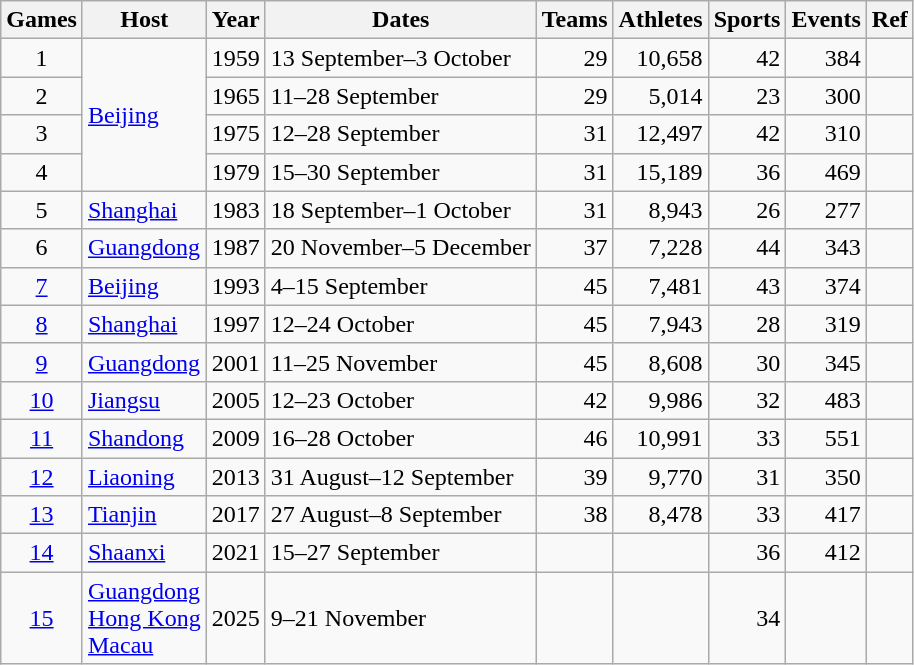<table class="wikitable">
<tr>
<th>Games</th>
<th>Host</th>
<th>Year</th>
<th>Dates</th>
<th>Teams</th>
<th>Athletes</th>
<th>Sports</th>
<th>Events</th>
<th>Ref</th>
</tr>
<tr>
<td align=center>1</td>
<td rowspan="4"><a href='#'>Beijing</a></td>
<td>1959</td>
<td>13 September–3 October</td>
<td align="right">29</td>
<td align=right>10,658</td>
<td align=right>42</td>
<td align=right>384</td>
<td></td>
</tr>
<tr>
<td align=center>2</td>
<td>1965</td>
<td>11–28 September</td>
<td align="right">29</td>
<td align=right>5,014</td>
<td align=right>23</td>
<td align=right>300</td>
<td></td>
</tr>
<tr>
<td align=center>3</td>
<td>1975</td>
<td>12–28 September</td>
<td align="right">31</td>
<td align=right>12,497</td>
<td align=right>42</td>
<td align=right>310</td>
<td></td>
</tr>
<tr>
<td align=center>4</td>
<td>1979</td>
<td>15–30 September</td>
<td align="right">31</td>
<td align=right>15,189</td>
<td align=right>36</td>
<td align=right>469</td>
<td></td>
</tr>
<tr>
<td align=center>5</td>
<td><a href='#'>Shanghai</a></td>
<td>1983</td>
<td>18 September–1 October</td>
<td align="right">31</td>
<td align=right>8,943</td>
<td align=right>26</td>
<td align=right>277</td>
<td></td>
</tr>
<tr>
<td align=center>6</td>
<td><a href='#'>Guangdong</a></td>
<td>1987</td>
<td>20 November–5 December</td>
<td align="right">37</td>
<td align=right>7,228</td>
<td align=right>44</td>
<td align=right>343</td>
<td></td>
</tr>
<tr>
<td align=center><a href='#'>7</a></td>
<td><a href='#'>Beijing</a></td>
<td>1993</td>
<td>4–15 September</td>
<td align="right">45</td>
<td align=right>7,481</td>
<td align=right>43</td>
<td align=right>374</td>
<td></td>
</tr>
<tr>
<td align=center><a href='#'>8</a></td>
<td><a href='#'>Shanghai</a></td>
<td>1997</td>
<td>12–24 October</td>
<td align="right">45</td>
<td align=right>7,943</td>
<td align=right>28</td>
<td align=right>319</td>
<td></td>
</tr>
<tr>
<td align=center><a href='#'>9</a></td>
<td><a href='#'>Guangdong</a></td>
<td>2001</td>
<td>11–25 November</td>
<td align="right">45</td>
<td align=right>8,608</td>
<td align=right>30</td>
<td align=right>345</td>
<td></td>
</tr>
<tr>
<td align=center><a href='#'>10</a></td>
<td><a href='#'>Jiangsu</a></td>
<td>2005</td>
<td>12–23 October</td>
<td align="right">42</td>
<td align=right>9,986</td>
<td align=right>32</td>
<td align=right>483</td>
<td></td>
</tr>
<tr>
<td align=center><a href='#'>11</a></td>
<td><a href='#'>Shandong</a></td>
<td>2009</td>
<td>16–28 October</td>
<td align="right">46</td>
<td align=right>10,991</td>
<td align=right>33</td>
<td align=right>551</td>
<td></td>
</tr>
<tr>
<td align=center><a href='#'>12</a></td>
<td><a href='#'>Liaoning</a></td>
<td>2013</td>
<td>31 August–12 September</td>
<td align="right">39</td>
<td align=right>9,770</td>
<td align=right>31</td>
<td align=right>350</td>
<td></td>
</tr>
<tr>
<td align=center><a href='#'>13</a></td>
<td><a href='#'>Tianjin</a></td>
<td>2017</td>
<td>27 August–8 September</td>
<td align="right">38</td>
<td align=right>8,478</td>
<td align=right>33</td>
<td align=right>417</td>
<td></td>
</tr>
<tr>
<td align=center><a href='#'>14</a></td>
<td><a href='#'>Shaanxi</a></td>
<td>2021</td>
<td>15–27 September</td>
<td align="right"></td>
<td align=right></td>
<td align=right>36</td>
<td align=right>412</td>
<td></td>
</tr>
<tr>
<td align=center><a href='#'>15</a></td>
<td><a href='#'>Guangdong</a> <br><a href='#'>Hong Kong</a><br><a href='#'>Macau</a></td>
<td>2025</td>
<td>9–21 November</td>
<td align="right"></td>
<td align=right></td>
<td align=right>34</td>
<td align=right></td>
<td></td>
</tr>
</table>
